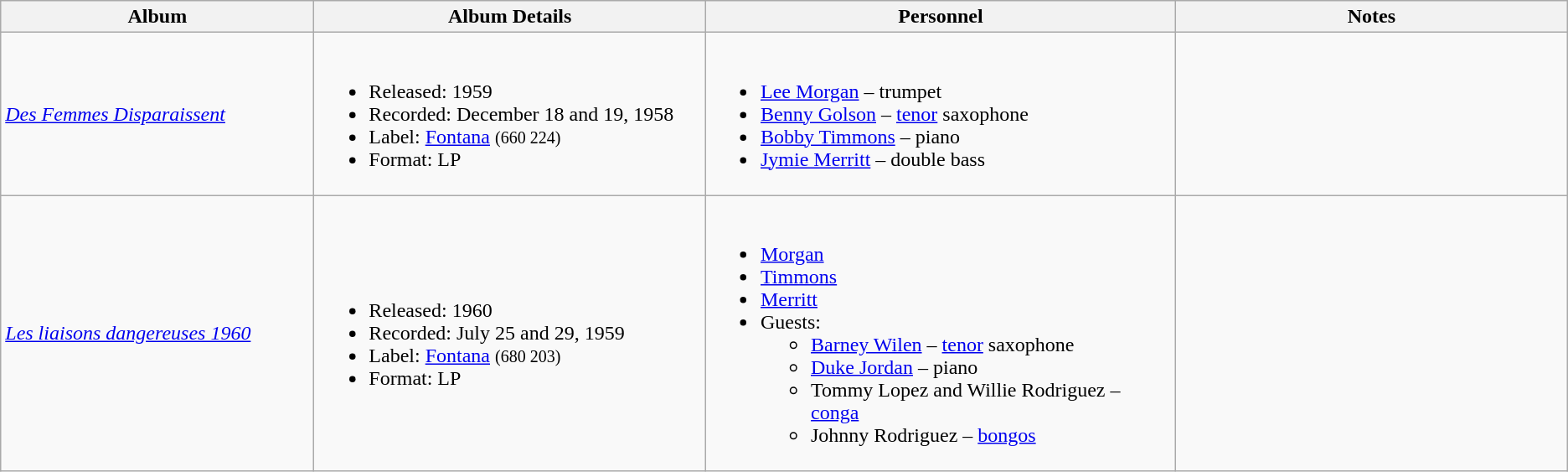<table class="wikitable">
<tr>
<th style="width:20%;">Album</th>
<th style="width:25%;">Album Details</th>
<th style="width:30%;">Personnel</th>
<th style="width:25%;">Notes</th>
</tr>
<tr>
<td><em><a href='#'>Des Femmes Disparaissent</a></em></td>
<td><br><ul><li>Released: 1959</li><li>Recorded: December 18 and 19, 1958</li><li>Label: <a href='#'>Fontana</a> <small>(660 224)</small></li><li>Format: LP</li></ul></td>
<td><br><ul><li><a href='#'>Lee Morgan</a> – trumpet</li><li><a href='#'>Benny Golson</a> – <a href='#'>tenor</a> saxophone</li><li><a href='#'>Bobby Timmons</a> – piano</li><li><a href='#'>Jymie Merritt</a> – double bass</li></ul></td>
<td></td>
</tr>
<tr>
<td><em><a href='#'>Les liaisons dangereuses 1960</a></em></td>
<td><br><ul><li>Released: 1960</li><li>Recorded: July 25 and 29, 1959</li><li>Label: <a href='#'>Fontana</a> <small>(680 203)</small></li><li>Format: LP</li></ul></td>
<td><br><ul><li><a href='#'>Morgan</a></li><li><a href='#'>Timmons</a></li><li><a href='#'>Merritt</a></li><li>Guests:<ul><li><a href='#'>Barney Wilen</a> – <a href='#'>tenor</a> saxophone</li><li><a href='#'>Duke Jordan</a> – piano</li><li>Tommy Lopez and Willie Rodriguez – <a href='#'>conga</a></li><li>Johnny Rodriguez – <a href='#'>bongos</a></li></ul></li></ul></td>
<td></td>
</tr>
</table>
